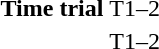<table>
<tr>
<th>Time trial</th>
<td>T1–2<br></td>
<td></td>
<td></td>
<td></td>
</tr>
<tr>
<th></th>
<td>T1–2<br></td>
<td></td>
<td></td>
<td></td>
</tr>
</table>
